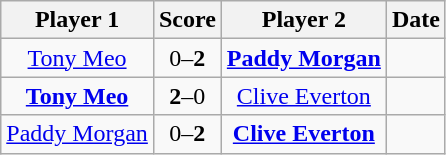<table class="wikitable" style="text-align: center">
<tr>
<th>Player 1</th>
<th>Score</th>
<th>Player 2</th>
<th>Date</th>
</tr>
<tr>
<td> <a href='#'>Tony Meo</a></td>
<td>0–<strong>2</strong></td>
<td> <strong><a href='#'>Paddy Morgan</a></strong></td>
<td></td>
</tr>
<tr>
<td> <strong><a href='#'>Tony Meo</a></strong></td>
<td><strong>2</strong>–0</td>
<td> <a href='#'>Clive Everton</a></td>
<td></td>
</tr>
<tr>
<td> <a href='#'>Paddy Morgan</a></td>
<td>0–<strong>2</strong></td>
<td> <strong><a href='#'>Clive Everton</a></strong></td>
<td></td>
</tr>
</table>
